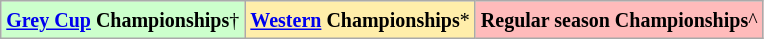<table class="wikitable">
<tr>
<td bgcolor="#CCFFCC"><small><strong><a href='#'>Grey Cup</a> Championships</strong>†</small></td>
<td bgcolor="#FFEEAA"><small><strong><a href='#'>Western</a> Championships</strong>*</small></td>
<td bgcolor="#FFBBBB"><small><strong>Regular season Championships</strong>^</small></td>
</tr>
</table>
